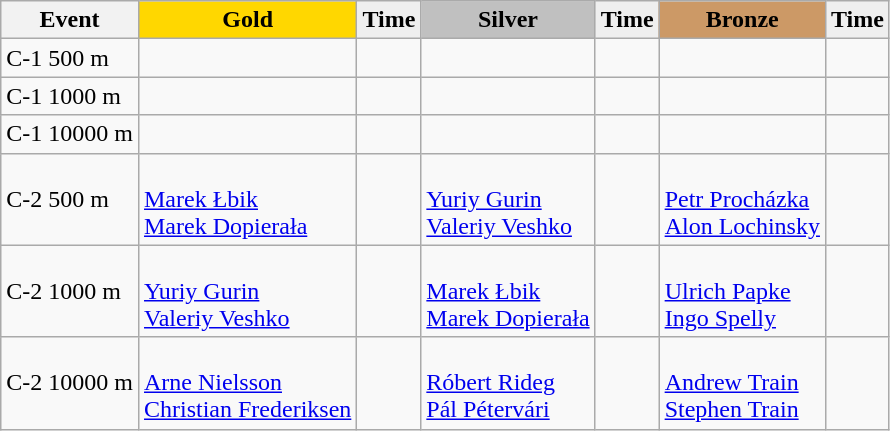<table class="wikitable">
<tr>
<th>Event</th>
<td align=center bgcolor="gold"><strong>Gold</strong></td>
<td align=center bgcolor="EFEFEF"><strong>Time</strong></td>
<td align=center bgcolor="silver"><strong>Silver</strong></td>
<td align=center bgcolor="EFEFEF"><strong>Time</strong></td>
<td align=center bgcolor="CC9966"><strong>Bronze</strong></td>
<td align=center bgcolor="EFEFEF"><strong>Time</strong></td>
</tr>
<tr>
<td>C-1 500 m</td>
<td></td>
<td></td>
<td></td>
<td></td>
<td></td>
<td></td>
</tr>
<tr>
<td>C-1 1000 m</td>
<td></td>
<td></td>
<td></td>
<td></td>
<td></td>
<td></td>
</tr>
<tr>
<td>C-1 10000 m</td>
<td></td>
<td></td>
<td></td>
<td></td>
<td></td>
<td></td>
</tr>
<tr>
<td>C-2 500 m</td>
<td><br><a href='#'>Marek Łbik</a><br><a href='#'>Marek Dopierała</a></td>
<td></td>
<td><br><a href='#'>Yuriy Gurin</a><br><a href='#'>Valeriy Veshko</a></td>
<td></td>
<td><br><a href='#'>Petr Procházka</a><br><a href='#'>Alon Lochinsky</a></td>
<td></td>
</tr>
<tr>
<td>C-2 1000 m</td>
<td><br><a href='#'>Yuriy Gurin</a><br><a href='#'>Valeriy Veshko</a></td>
<td></td>
<td><br><a href='#'>Marek Łbik</a><br><a href='#'>Marek Dopierała</a></td>
<td></td>
<td><br><a href='#'>Ulrich Papke</a><br><a href='#'>Ingo Spelly</a></td>
<td></td>
</tr>
<tr>
<td>C-2 10000 m</td>
<td><br><a href='#'>Arne Nielsson</a><br><a href='#'>Christian Frederiksen</a></td>
<td></td>
<td><br><a href='#'>Róbert Rideg</a><br><a href='#'>Pál Pétervári</a></td>
<td></td>
<td><br><a href='#'>Andrew Train</a><br><a href='#'>Stephen Train</a></td>
<td></td>
</tr>
</table>
